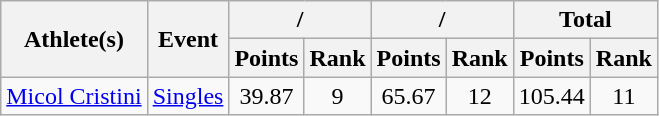<table class="wikitable">
<tr>
<th rowspan="2">Athlete(s)</th>
<th rowspan="2">Event</th>
<th colspan="2">/</th>
<th colspan="2">/</th>
<th colspan="2">Total</th>
</tr>
<tr>
<th>Points</th>
<th>Rank</th>
<th>Points</th>
<th>Rank</th>
<th>Points</th>
<th>Rank</th>
</tr>
<tr>
<td><a href='#'>Micol Cristini</a></td>
<td><a href='#'>Singles</a></td>
<td align="center">39.87</td>
<td align="center">9</td>
<td align="center">65.67</td>
<td align="center">12</td>
<td align="center">105.44</td>
<td align="center">11</td>
</tr>
</table>
